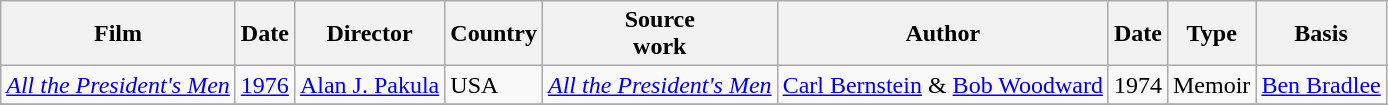<table class="wikitable">
<tr>
<th>Film</th>
<th>Date</th>
<th>Director</th>
<th>Country</th>
<th>Source<br>work</th>
<th>Author</th>
<th>Date</th>
<th>Type</th>
<th>Basis</th>
</tr>
<tr>
<td><em><a href='#'>All the President's Men</a></em></td>
<td><a href='#'>1976</a></td>
<td><a href='#'>Alan J. Pakula</a></td>
<td>USA</td>
<td><em><a href='#'>All the President's Men</a></em></td>
<td><a href='#'>Carl Bernstein</a> & <a href='#'>Bob Woodward</a></td>
<td>1974</td>
<td>Memoir</td>
<td><a href='#'>Ben Bradlee</a></td>
</tr>
<tr>
</tr>
</table>
